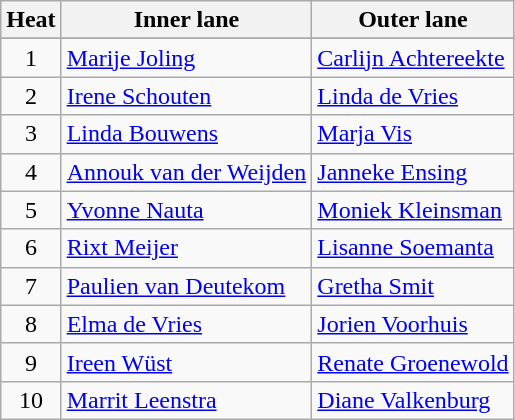<table class="wikitable">
<tr>
<th>Heat</th>
<th>Inner lane</th>
<th>Outer lane</th>
</tr>
<tr>
</tr>
<tr>
<td align=center>1</td>
<td><a href='#'>Marije Joling</a></td>
<td><a href='#'>Carlijn Achtereekte</a></td>
</tr>
<tr>
<td align=center>2</td>
<td><a href='#'>Irene Schouten</a></td>
<td><a href='#'>Linda de Vries</a></td>
</tr>
<tr>
<td align=center>3</td>
<td><a href='#'>Linda Bouwens</a></td>
<td><a href='#'>Marja Vis</a></td>
</tr>
<tr>
<td align=center>4</td>
<td><a href='#'>Annouk van der Weijden</a></td>
<td><a href='#'>Janneke Ensing</a></td>
</tr>
<tr>
<td align=center>5</td>
<td><a href='#'>Yvonne Nauta</a></td>
<td><a href='#'>Moniek Kleinsman</a></td>
</tr>
<tr>
<td align=center>6</td>
<td><a href='#'>Rixt Meijer</a></td>
<td><a href='#'>Lisanne Soemanta</a></td>
</tr>
<tr>
<td align=center>7</td>
<td><a href='#'>Paulien van Deutekom</a></td>
<td><a href='#'>Gretha Smit</a></td>
</tr>
<tr>
<td align=center>8</td>
<td><a href='#'>Elma de Vries</a></td>
<td><a href='#'>Jorien Voorhuis</a></td>
</tr>
<tr>
<td align=center>9</td>
<td><a href='#'>Ireen Wüst</a></td>
<td><a href='#'>Renate Groenewold</a></td>
</tr>
<tr>
<td align=center>10</td>
<td><a href='#'>Marrit Leenstra</a></td>
<td><a href='#'>Diane Valkenburg</a></td>
</tr>
</table>
